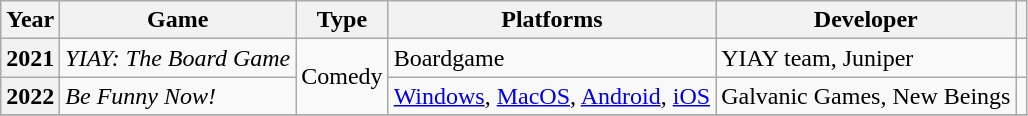<table class="wikitable sortable plainrowheaders">
<tr>
<th scope="col">Year</th>
<th scope="col">Game</th>
<th scope="col">Type</th>
<th scope="col">Platforms</th>
<th scope="col">Developer</th>
<th scope="col" class="unsortable"></th>
</tr>
<tr>
<th scope="row">2021</th>
<td><em>YIAY: The Board Game</em></td>
<td rowspan="2">Comedy</td>
<td>Boardgame</td>
<td>YIAY team, Juniper</td>
<td></td>
</tr>
<tr>
<th scope="row">2022</th>
<td scope="row"><em>Be Funny Now!</em></td>
<td scope="row"><a href='#'>Windows</a>, <a href='#'>MacOS</a>, <a href='#'>Android</a>, <a href='#'>iOS</a></td>
<td scope="row">Galvanic Games, New Beings</td>
<td style="text-align:center;"></td>
</tr>
<tr>
</tr>
</table>
